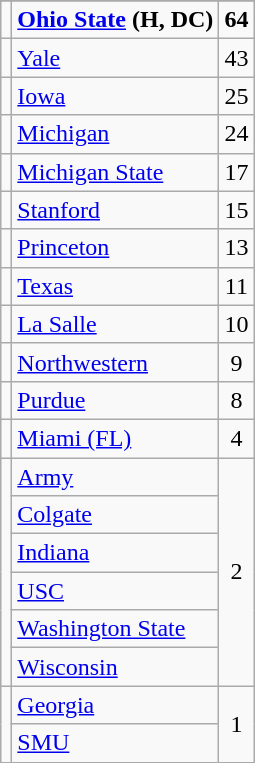<table class="wikitable sortable" style="text-align:center">
<tr>
</tr>
<tr>
<td></td>
<td align=left><strong><a href='#'>Ohio State</a></strong> <strong>(H, DC)</strong></td>
<td><strong>64</strong></td>
</tr>
<tr>
<td></td>
<td align=left><a href='#'>Yale</a></td>
<td>43</td>
</tr>
<tr>
<td></td>
<td align=left><a href='#'>Iowa</a></td>
<td>25</td>
</tr>
<tr>
<td></td>
<td align=left><a href='#'>Michigan</a></td>
<td>24</td>
</tr>
<tr>
<td></td>
<td align=left><a href='#'>Michigan State</a></td>
<td>17</td>
</tr>
<tr>
<td></td>
<td align=left><a href='#'>Stanford</a></td>
<td>15</td>
</tr>
<tr>
<td></td>
<td align=left><a href='#'>Princeton</a></td>
<td>13</td>
</tr>
<tr>
<td></td>
<td align=left><a href='#'>Texas</a></td>
<td>11</td>
</tr>
<tr>
<td></td>
<td align=left><a href='#'>La Salle</a></td>
<td>10</td>
</tr>
<tr>
<td></td>
<td align=left><a href='#'>Northwestern</a></td>
<td>9</td>
</tr>
<tr>
<td></td>
<td align=left><a href='#'>Purdue</a></td>
<td>8</td>
</tr>
<tr>
<td></td>
<td align=left><a href='#'>Miami (FL)</a></td>
<td>4</td>
</tr>
<tr>
<td rowspan=6></td>
<td align=left><a href='#'>Army</a></td>
<td rowspan=6>2</td>
</tr>
<tr>
<td align=left><a href='#'>Colgate</a></td>
</tr>
<tr>
<td align=left><a href='#'>Indiana</a></td>
</tr>
<tr>
<td align=left><a href='#'>USC</a></td>
</tr>
<tr>
<td align=left><a href='#'>Washington State</a></td>
</tr>
<tr>
<td align=left><a href='#'>Wisconsin</a></td>
</tr>
<tr>
<td rowspan=2></td>
<td align=left><a href='#'>Georgia</a></td>
<td rowspan=2>1</td>
</tr>
<tr>
<td align=left><a href='#'>SMU</a></td>
</tr>
</table>
